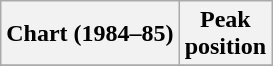<table class="wikitable plainrowheaders" style="text-align:center">
<tr>
<th scope="col">Chart (1984–85)</th>
<th scope="col">Peak<br> position</th>
</tr>
<tr>
</tr>
</table>
